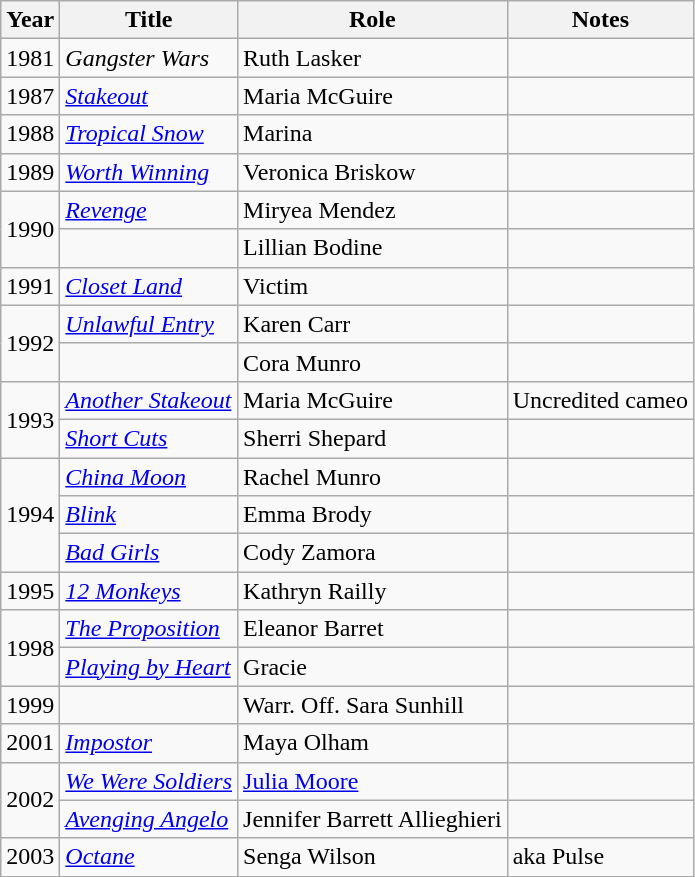<table class="wikitable sortable">
<tr>
<th>Year</th>
<th>Title</th>
<th>Role</th>
<th class="unsortable">Notes</th>
</tr>
<tr>
<td>1981</td>
<td><em>Gangster Wars</em></td>
<td>Ruth Lasker</td>
<td></td>
</tr>
<tr>
<td>1987</td>
<td><em><a href='#'>Stakeout</a></em></td>
<td>Maria McGuire</td>
<td></td>
</tr>
<tr>
<td>1988</td>
<td><em><a href='#'>Tropical Snow</a></em></td>
<td>Marina</td>
<td></td>
</tr>
<tr>
<td>1989</td>
<td><em><a href='#'>Worth Winning</a></em></td>
<td>Veronica Briskow</td>
<td></td>
</tr>
<tr>
<td rowspan="2">1990</td>
<td><em><a href='#'>Revenge</a></em></td>
<td>Miryea Mendez</td>
<td></td>
</tr>
<tr>
<td><em></em></td>
<td>Lillian Bodine</td>
<td></td>
</tr>
<tr>
<td>1991</td>
<td><em><a href='#'>Closet Land</a></em></td>
<td>Victim</td>
<td></td>
</tr>
<tr>
<td rowspan="2">1992</td>
<td><em><a href='#'>Unlawful Entry</a></em></td>
<td>Karen Carr</td>
<td></td>
</tr>
<tr>
<td><em></em></td>
<td>Cora Munro</td>
<td></td>
</tr>
<tr>
<td rowspan="2">1993</td>
<td><em><a href='#'>Another Stakeout</a></em></td>
<td>Maria McGuire</td>
<td>Uncredited cameo</td>
</tr>
<tr>
<td><em><a href='#'>Short Cuts</a></em></td>
<td>Sherri Shepard</td>
<td></td>
</tr>
<tr>
<td rowspan="3">1994</td>
<td><em><a href='#'>China Moon</a></em></td>
<td>Rachel Munro</td>
<td></td>
</tr>
<tr>
<td><em><a href='#'>Blink</a></em></td>
<td>Emma Brody</td>
<td></td>
</tr>
<tr>
<td><em><a href='#'>Bad Girls</a></em></td>
<td>Cody Zamora</td>
<td></td>
</tr>
<tr>
<td>1995</td>
<td><em><a href='#'>12 Monkeys</a></em></td>
<td>Kathryn Railly</td>
<td></td>
</tr>
<tr>
<td rowspan="2">1998</td>
<td><em><a href='#'>The Proposition</a></em></td>
<td>Eleanor Barret</td>
<td></td>
</tr>
<tr>
<td><em><a href='#'>Playing by Heart</a></em></td>
<td>Gracie</td>
<td></td>
</tr>
<tr>
<td>1999</td>
<td><em></em></td>
<td>Warr. Off. Sara Sunhill</td>
<td></td>
</tr>
<tr>
<td>2001</td>
<td><em><a href='#'>Impostor</a></em></td>
<td>Maya Olham</td>
<td></td>
</tr>
<tr>
<td rowspan="2">2002</td>
<td><em><a href='#'>We Were Soldiers</a></em></td>
<td><a href='#'>Julia Moore</a></td>
<td></td>
</tr>
<tr>
<td><em><a href='#'>Avenging Angelo</a></em></td>
<td>Jennifer Barrett Allieghieri</td>
<td></td>
</tr>
<tr>
<td>2003</td>
<td><em><a href='#'>Octane</a></em></td>
<td>Senga Wilson</td>
<td>aka Pulse</td>
</tr>
</table>
